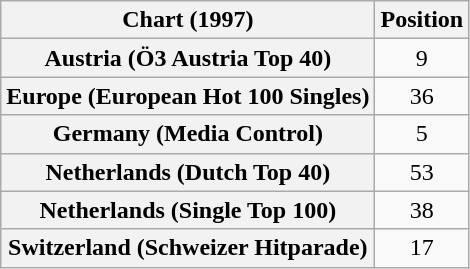<table class="wikitable sortable plainrowheaders" style="text-align:center">
<tr>
<th scope="col">Chart (1997)</th>
<th scope="col">Position</th>
</tr>
<tr>
<th scope="row">Austria (Ö3 Austria Top 40)</th>
<td>9</td>
</tr>
<tr>
<th scope="row">Europe (European Hot 100 Singles)</th>
<td>36</td>
</tr>
<tr>
<th scope="row">Germany (Media Control)</th>
<td>5</td>
</tr>
<tr>
<th scope="row">Netherlands (Dutch Top 40)</th>
<td>53</td>
</tr>
<tr>
<th scope="row">Netherlands (Single Top 100)</th>
<td>38</td>
</tr>
<tr>
<th scope="row">Switzerland (Schweizer Hitparade)</th>
<td>17</td>
</tr>
</table>
